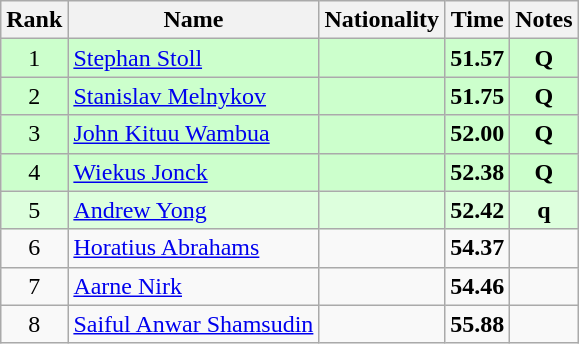<table class="wikitable sortable" style="text-align:center">
<tr>
<th>Rank</th>
<th>Name</th>
<th>Nationality</th>
<th>Time</th>
<th>Notes</th>
</tr>
<tr bgcolor=ccffcc>
<td>1</td>
<td align=left><a href='#'>Stephan Stoll</a></td>
<td align=left></td>
<td><strong>51.57</strong></td>
<td><strong>Q</strong></td>
</tr>
<tr bgcolor=ccffcc>
<td>2</td>
<td align=left><a href='#'>Stanislav Melnykov</a></td>
<td align=left></td>
<td><strong>51.75</strong></td>
<td><strong>Q</strong></td>
</tr>
<tr bgcolor=ccffcc>
<td>3</td>
<td align=left><a href='#'>John Kituu Wambua</a></td>
<td align=left></td>
<td><strong>52.00</strong></td>
<td><strong>Q</strong></td>
</tr>
<tr bgcolor=ccffcc>
<td>4</td>
<td align=left><a href='#'>Wiekus Jonck</a></td>
<td align=left></td>
<td><strong>52.38</strong></td>
<td><strong>Q</strong></td>
</tr>
<tr bgcolor=ddffdd>
<td>5</td>
<td align=left><a href='#'>Andrew Yong</a></td>
<td align=left></td>
<td><strong>52.42</strong></td>
<td><strong>q</strong></td>
</tr>
<tr>
<td>6</td>
<td align=left><a href='#'>Horatius Abrahams</a></td>
<td align=left></td>
<td><strong>54.37</strong></td>
<td></td>
</tr>
<tr>
<td>7</td>
<td align=left><a href='#'>Aarne Nirk</a></td>
<td align=left></td>
<td><strong>54.46</strong></td>
<td></td>
</tr>
<tr>
<td>8</td>
<td align=left><a href='#'>Saiful Anwar Shamsudin</a></td>
<td align=left></td>
<td><strong>55.88</strong></td>
<td></td>
</tr>
</table>
